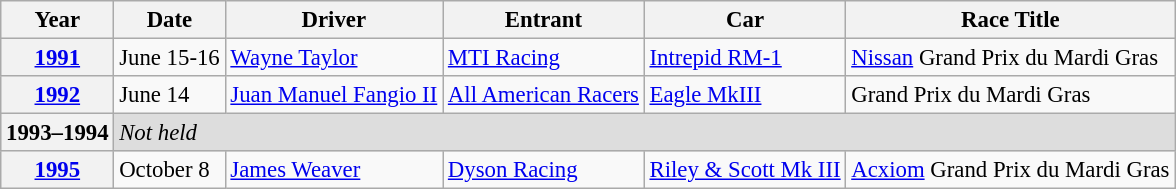<table class="wikitable" style="font-size: 95%;">
<tr>
<th>Year</th>
<th>Date</th>
<th>Driver</th>
<th>Entrant</th>
<th>Car</th>
<th>Race Title</th>
</tr>
<tr>
<th><a href='#'>1991</a></th>
<td>June 15-16</td>
<td> <a href='#'>Wayne Taylor</a></td>
<td> <a href='#'>MTI Racing</a></td>
<td><a href='#'>Intrepid RM-1</a></td>
<td><a href='#'>Nissan</a> Grand Prix du Mardi Gras</td>
</tr>
<tr>
<th><a href='#'>1992</a></th>
<td>June 14</td>
<td> <a href='#'>Juan Manuel Fangio II</a></td>
<td> <a href='#'>All American Racers</a></td>
<td><a href='#'>Eagle MkIII</a></td>
<td>Grand Prix du Mardi Gras</td>
</tr>
<tr style="background:#ddd;">
<th>1993–1994</th>
<td colspan=5><em>Not held</em></td>
</tr>
<tr>
<th><a href='#'>1995</a></th>
<td>October 8</td>
<td> <a href='#'>James Weaver</a></td>
<td> <a href='#'>Dyson Racing</a></td>
<td><a href='#'>Riley & Scott Mk III</a></td>
<td><a href='#'>Acxiom</a> Grand Prix du Mardi Gras</td>
</tr>
</table>
